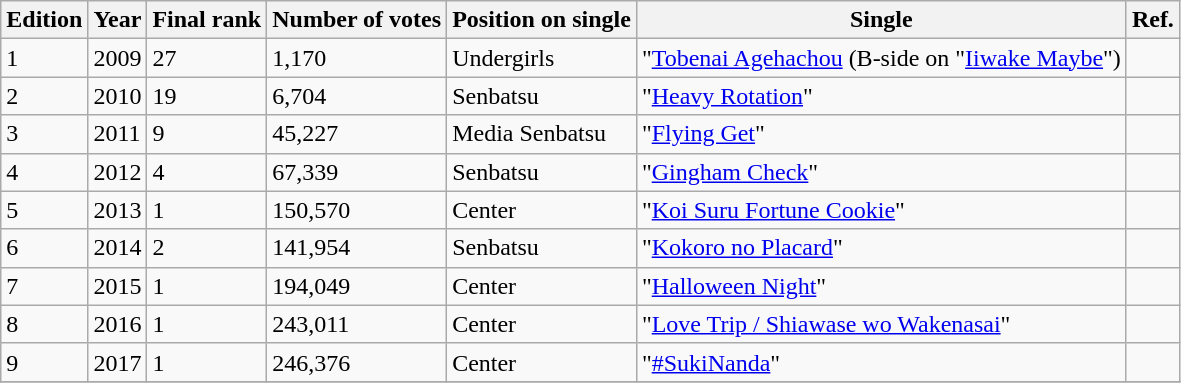<table class="wikitable sortable">
<tr>
<th>Edition</th>
<th>Year</th>
<th>Final rank</th>
<th>Number of votes</th>
<th>Position on single</th>
<th>Single</th>
<th>Ref. <br></th>
</tr>
<tr>
<td>1</td>
<td>2009</td>
<td>27</td>
<td>1,170</td>
<td>Undergirls</td>
<td>"<a href='#'>Tobenai Agehachou</a> (B-side on "<a href='#'>Iiwake Maybe</a>")</td>
<td></td>
</tr>
<tr>
<td>2</td>
<td>2010</td>
<td>19</td>
<td>6,704</td>
<td>Senbatsu</td>
<td>"<a href='#'>Heavy Rotation</a>"</td>
<td></td>
</tr>
<tr>
<td>3</td>
<td>2011</td>
<td>9</td>
<td>45,227</td>
<td>Media Senbatsu</td>
<td>"<a href='#'>Flying Get</a>"</td>
<td></td>
</tr>
<tr>
<td>4</td>
<td>2012</td>
<td>4</td>
<td>67,339</td>
<td>Senbatsu</td>
<td>"<a href='#'>Gingham Check</a>"</td>
<td></td>
</tr>
<tr>
<td>5</td>
<td>2013</td>
<td>1</td>
<td>150,570</td>
<td>Center</td>
<td>"<a href='#'>Koi Suru Fortune Cookie</a>"</td>
<td></td>
</tr>
<tr>
<td>6</td>
<td>2014</td>
<td>2</td>
<td>141,954</td>
<td>Senbatsu</td>
<td>"<a href='#'>Kokoro no Placard</a>"</td>
<td></td>
</tr>
<tr>
<td>7</td>
<td>2015</td>
<td>1</td>
<td>194,049</td>
<td>Center</td>
<td>"<a href='#'>Halloween Night</a>"</td>
<td></td>
</tr>
<tr>
<td>8</td>
<td>2016</td>
<td>1</td>
<td>243,011</td>
<td>Center</td>
<td>"<a href='#'>Love Trip / Shiawase wo Wakenasai</a>"</td>
<td></td>
</tr>
<tr>
<td>9</td>
<td>2017</td>
<td>1</td>
<td>246,376</td>
<td>Center</td>
<td>"<a href='#'>#SukiNanda</a>"</td>
<td></td>
</tr>
<tr>
</tr>
</table>
